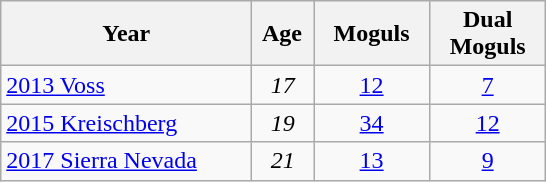<table class=wikitable style="text-align:center">
<tr>
<th style="width:160px;">Year</th>
<th> Age </th>
<th style="width:70px;"> Moguls </th>
<th style="width:70px;"> Dual <br> Moguls </th>
</tr>
<tr>
<td align=left> <a href='#'>2013 Voss</a></td>
<td><em>17</em></td>
<td><a href='#'>12</a></td>
<td><a href='#'>7</a></td>
</tr>
<tr>
<td align=left> <a href='#'>2015 Kreischberg</a></td>
<td><em>19</em></td>
<td><a href='#'>34</a></td>
<td><a href='#'>12</a></td>
</tr>
<tr>
<td align=left> <a href='#'>2017 Sierra Nevada</a></td>
<td><em>21</em></td>
<td><a href='#'>13</a></td>
<td><a href='#'>9</a></td>
</tr>
</table>
